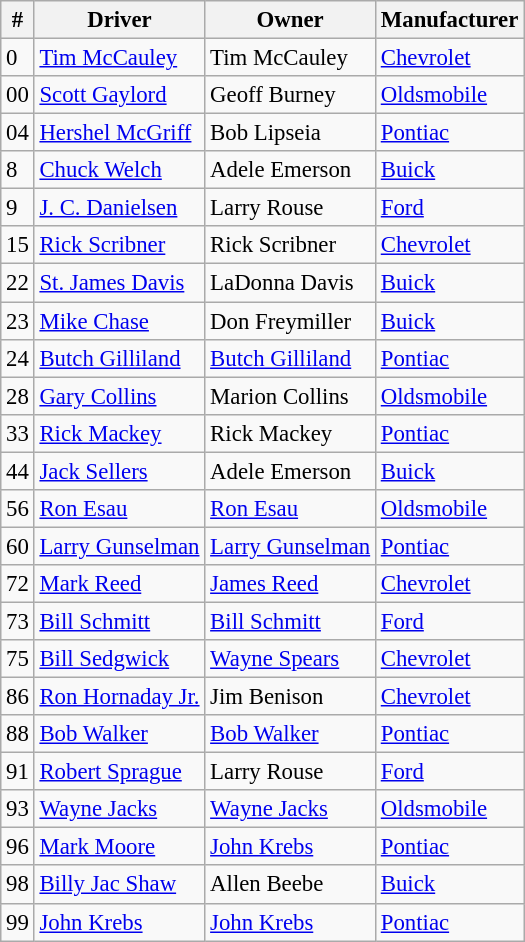<table class="wikitable" style="font-size: 95%;">
<tr>
<th>#</th>
<th>Driver</th>
<th>Owner</th>
<th>Manufacturer</th>
</tr>
<tr>
<td>0</td>
<td><a href='#'>Tim McCauley</a></td>
<td>Tim McCauley</td>
<td><a href='#'>Chevrolet</a></td>
</tr>
<tr>
<td>00</td>
<td><a href='#'>Scott Gaylord</a></td>
<td>Geoff Burney</td>
<td><a href='#'>Oldsmobile</a></td>
</tr>
<tr>
<td>04</td>
<td><a href='#'>Hershel McGriff</a></td>
<td>Bob Lipseia</td>
<td><a href='#'>Pontiac</a></td>
</tr>
<tr>
<td>8</td>
<td><a href='#'>Chuck Welch</a></td>
<td>Adele Emerson</td>
<td><a href='#'>Buick</a></td>
</tr>
<tr>
<td>9</td>
<td><a href='#'>J. C. Danielsen</a></td>
<td>Larry Rouse</td>
<td><a href='#'>Ford</a></td>
</tr>
<tr>
<td>15</td>
<td><a href='#'>Rick Scribner</a></td>
<td>Rick Scribner</td>
<td><a href='#'>Chevrolet</a></td>
</tr>
<tr>
<td>22</td>
<td><a href='#'>St. James Davis</a></td>
<td>LaDonna Davis</td>
<td><a href='#'>Buick</a></td>
</tr>
<tr>
<td>23</td>
<td><a href='#'>Mike Chase</a></td>
<td>Don Freymiller</td>
<td><a href='#'>Buick</a></td>
</tr>
<tr>
<td>24</td>
<td><a href='#'>Butch Gilliland</a></td>
<td><a href='#'>Butch Gilliland</a></td>
<td><a href='#'>Pontiac</a></td>
</tr>
<tr>
<td>28</td>
<td><a href='#'>Gary Collins</a></td>
<td>Marion Collins</td>
<td><a href='#'>Oldsmobile</a></td>
</tr>
<tr>
<td>33</td>
<td><a href='#'>Rick Mackey</a></td>
<td>Rick Mackey</td>
<td><a href='#'>Pontiac</a></td>
</tr>
<tr>
<td>44</td>
<td><a href='#'>Jack Sellers</a></td>
<td>Adele Emerson</td>
<td><a href='#'>Buick</a></td>
</tr>
<tr>
<td>56</td>
<td><a href='#'>Ron Esau</a></td>
<td><a href='#'>Ron Esau</a></td>
<td><a href='#'>Oldsmobile</a></td>
</tr>
<tr>
<td>60</td>
<td><a href='#'>Larry Gunselman</a></td>
<td><a href='#'>Larry Gunselman</a></td>
<td><a href='#'>Pontiac</a></td>
</tr>
<tr>
<td>72</td>
<td><a href='#'>Mark Reed</a></td>
<td><a href='#'>James Reed</a></td>
<td><a href='#'>Chevrolet</a></td>
</tr>
<tr>
<td>73</td>
<td><a href='#'>Bill Schmitt</a></td>
<td><a href='#'>Bill Schmitt</a></td>
<td><a href='#'>Ford</a></td>
</tr>
<tr>
<td>75</td>
<td><a href='#'>Bill Sedgwick</a></td>
<td><a href='#'>Wayne Spears</a></td>
<td><a href='#'>Chevrolet</a></td>
</tr>
<tr>
<td>86</td>
<td><a href='#'>Ron Hornaday Jr.</a></td>
<td>Jim Benison</td>
<td><a href='#'>Chevrolet</a></td>
</tr>
<tr>
<td>88</td>
<td><a href='#'>Bob Walker</a></td>
<td><a href='#'>Bob Walker</a></td>
<td><a href='#'>Pontiac</a></td>
</tr>
<tr>
<td>91</td>
<td><a href='#'>Robert Sprague</a></td>
<td>Larry Rouse</td>
<td><a href='#'>Ford</a></td>
</tr>
<tr>
<td>93</td>
<td><a href='#'>Wayne Jacks</a></td>
<td><a href='#'>Wayne Jacks</a></td>
<td><a href='#'>Oldsmobile</a></td>
</tr>
<tr>
<td>96</td>
<td><a href='#'>Mark Moore</a></td>
<td><a href='#'>John Krebs</a></td>
<td><a href='#'>Pontiac</a></td>
</tr>
<tr>
<td>98</td>
<td><a href='#'>Billy Jac Shaw</a></td>
<td>Allen Beebe</td>
<td><a href='#'>Buick</a></td>
</tr>
<tr>
<td>99</td>
<td><a href='#'>John Krebs</a></td>
<td><a href='#'>John Krebs</a></td>
<td><a href='#'>Pontiac</a></td>
</tr>
</table>
